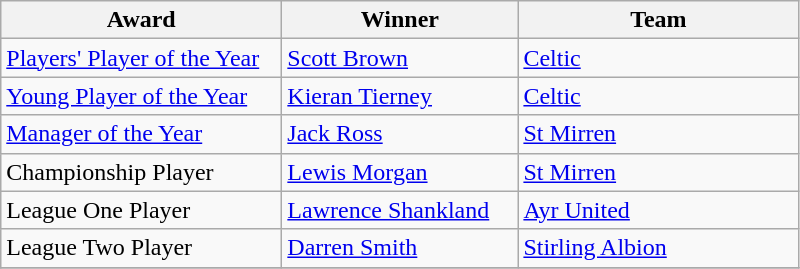<table class="wikitable">
<tr>
<th width=180>Award</th>
<th width=150>Winner</th>
<th width=180>Team</th>
</tr>
<tr>
<td><a href='#'>Players' Player of the Year</a></td>
<td><a href='#'>Scott Brown</a></td>
<td><a href='#'>Celtic</a></td>
</tr>
<tr>
<td><a href='#'>Young Player of the Year</a></td>
<td><a href='#'>Kieran Tierney</a></td>
<td><a href='#'>Celtic</a></td>
</tr>
<tr>
<td><a href='#'>Manager of the Year</a></td>
<td><a href='#'>Jack Ross</a></td>
<td><a href='#'>St Mirren</a></td>
</tr>
<tr>
<td>Championship Player</td>
<td><a href='#'>Lewis Morgan</a></td>
<td><a href='#'>St Mirren</a></td>
</tr>
<tr>
<td>League One Player</td>
<td><a href='#'>Lawrence Shankland</a></td>
<td><a href='#'>Ayr United</a></td>
</tr>
<tr>
<td>League Two Player</td>
<td><a href='#'>Darren Smith</a></td>
<td><a href='#'>Stirling Albion</a></td>
</tr>
<tr>
</tr>
</table>
